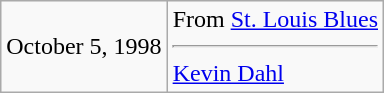<table class="wikitable">
<tr>
<td>October 5, 1998</td>
<td valign="top">From <a href='#'>St. Louis Blues</a><hr><a href='#'>Kevin Dahl</a></td>
</tr>
</table>
